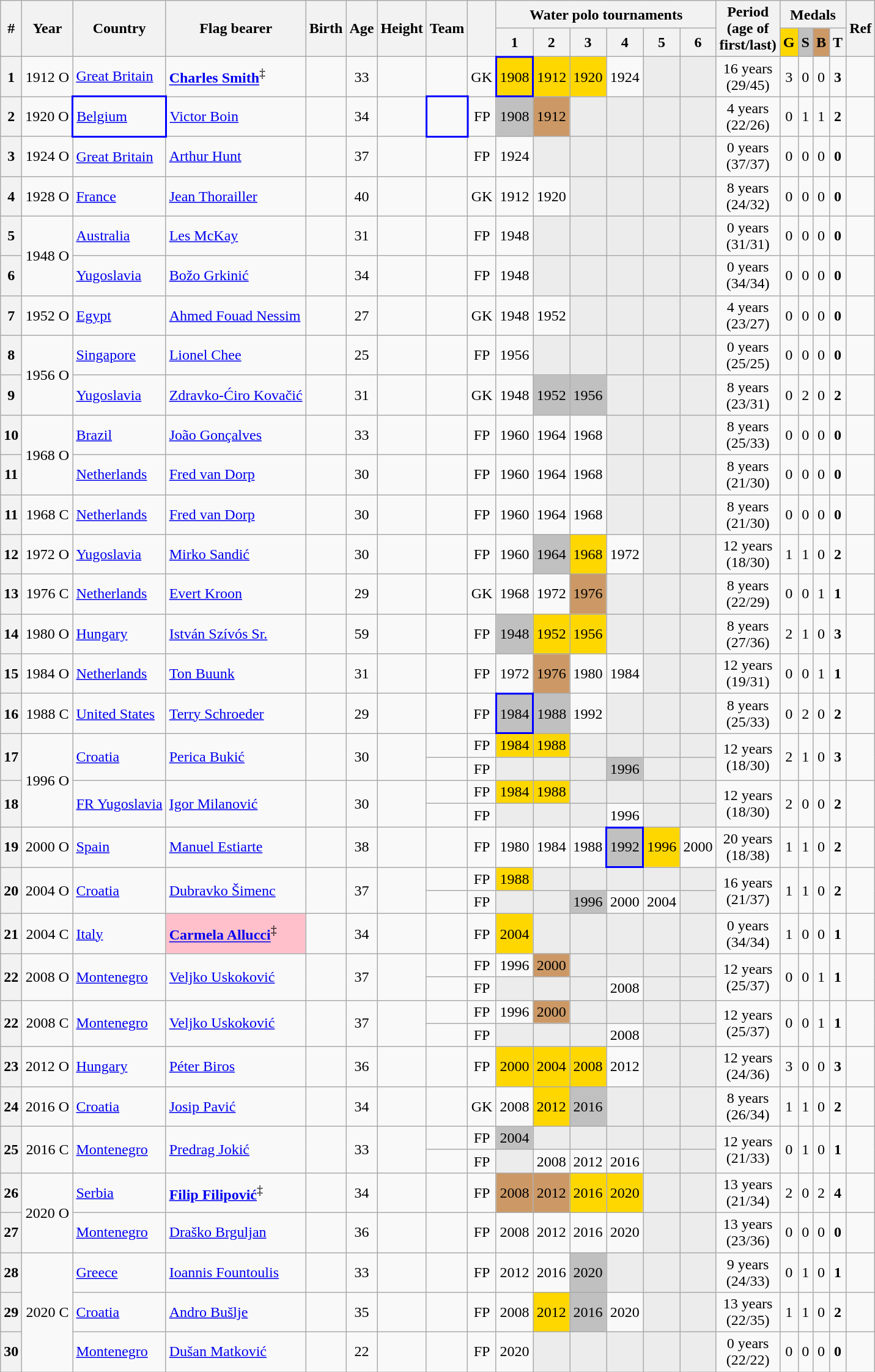<table class="wikitable sortable sticky-table-head sticky-table-col1" style="text-align: center; font-size: 100%; margin-left: 0em;">
<tr>
<th scope="col" rowspan="2">#</th>
<th scope="col" rowspan="2">Year</th>
<th scope="col" rowspan="2">Country</th>
<th scope="col" rowspan="2">Flag bearer</th>
<th scope="col" rowspan="2">Birth</th>
<th scope="col" rowspan="2">Age</th>
<th scope="col" rowspan="2">Height</th>
<th scope="col" rowspan="2">Team</th>
<th scope="col" rowspan="2"></th>
<th scope="colgroup" colspan="6">Water polo tournaments</th>
<th scope="col" rowspan="2">Period<br>(age of<br>first/last)</th>
<th scope="colgroup" colspan="4">Medals</th>
<th scope="col" rowspan="2" class="unsortable">Ref</th>
</tr>
<tr>
<th scope="col" class="sticky-table-none">1</th>
<th scope="col" class="unsortable">2</th>
<th scope="col" class="unsortable">3</th>
<th scope="col" class="unsortable">4</th>
<th scope="col" class="unsortable">5</th>
<th scope="col" class="unsortable">6</th>
<th scope="col" style="background-color: gold;">G</th>
<th scope="col" style="background-color: silver;">S</th>
<th scope="col" style="background-color: #cc9966;">B</th>
<th scope="col">T</th>
</tr>
<tr>
<th scope="row">1</th>
<td>1912 O</td>
<td style="text-align: left;"> <a href='#'>Great Britain</a></td>
<td style="text-align: left;" data-sort-value="Smith, Charles"><strong><a href='#'>Charles Smith</a></strong><sup>‡</sup></td>
<td></td>
<td>33</td>
<td></td>
<td style="text-align: left;"></td>
<td>GK</td>
<td style="border: 2px solid blue; background-color: gold;">1908</td>
<td style="background-color: gold;">1912</td>
<td style="background-color: gold;">1920</td>
<td>1924</td>
<td style="background-color: #ececec;"></td>
<td style="background-color: #ececec;"></td>
<td>16 years<br>(29/45)</td>
<td>3</td>
<td>0</td>
<td>0</td>
<td><strong>3</strong></td>
<td></td>
</tr>
<tr>
<th scope="row">2</th>
<td>1920 O</td>
<td style="border: 2px solid blue; text-align: left;"> <a href='#'>Belgium</a></td>
<td style="text-align: left;" data-sort-value="Boin, Victor"><a href='#'>Victor Boin</a></td>
<td></td>
<td>34</td>
<td></td>
<td style="border: 2px solid blue; text-align: left;"></td>
<td>FP</td>
<td style="background-color: silver;">1908</td>
<td style="background-color: #cc9966;">1912</td>
<td style="background-color: #ececec;"></td>
<td style="background-color: #ececec;"></td>
<td style="background-color: #ececec;"></td>
<td style="background-color: #ececec;"></td>
<td>4 years<br>(22/26)</td>
<td>0</td>
<td>1</td>
<td>1</td>
<td><strong>2</strong></td>
<td></td>
</tr>
<tr>
<th scope="row">3</th>
<td>1924 O</td>
<td style="text-align: left;"> <a href='#'>Great Britain</a></td>
<td style="text-align: left;" data-sort-value="Hunt, Arthur"><a href='#'>Arthur Hunt</a></td>
<td></td>
<td>37</td>
<td></td>
<td style="text-align: left;"></td>
<td>FP</td>
<td>1924</td>
<td style="background-color: #ececec;"></td>
<td style="background-color: #ececec;"></td>
<td style="background-color: #ececec;"></td>
<td style="background-color: #ececec;"></td>
<td style="background-color: #ececec;"></td>
<td>0 years<br>(37/37)</td>
<td>0</td>
<td>0</td>
<td>0</td>
<td><strong>0</strong></td>
<td></td>
</tr>
<tr>
<th scope="row">4</th>
<td>1928 O</td>
<td style="text-align: left;"> <a href='#'>France</a></td>
<td style="text-align: left;" data-sort-value="Thorailler, Jean"><a href='#'>Jean Thorailler</a></td>
<td></td>
<td>40</td>
<td></td>
<td style="text-align: left;"></td>
<td>GK</td>
<td>1912</td>
<td>1920</td>
<td style="background-color: #ececec;"></td>
<td style="background-color: #ececec;"></td>
<td style="background-color: #ececec;"></td>
<td style="background-color: #ececec;"></td>
<td>8 years<br>(24/32)</td>
<td>0</td>
<td>0</td>
<td>0</td>
<td><strong>0</strong></td>
<td></td>
</tr>
<tr>
<th scope="row">5</th>
<td rowspan="2">1948 O</td>
<td style="text-align: left;"> <a href='#'>Australia</a></td>
<td style="text-align: left;" data-sort-value="McKay, Les"><a href='#'>Les McKay</a></td>
<td></td>
<td>31</td>
<td></td>
<td style="text-align: left;"></td>
<td>FP</td>
<td>1948</td>
<td style="background-color: #ececec;"></td>
<td style="background-color: #ececec;"></td>
<td style="background-color: #ececec;"></td>
<td style="background-color: #ececec;"></td>
<td style="background-color: #ececec;"></td>
<td>0 years<br>(31/31)</td>
<td>0</td>
<td>0</td>
<td>0</td>
<td><strong>0</strong></td>
<td></td>
</tr>
<tr>
<th scope="row">6</th>
<td style="text-align: left;"> <a href='#'>Yugoslavia</a></td>
<td style="text-align: left;" data-sort-value="Grkinić, Božo"><a href='#'>Božo Grkinić</a></td>
<td></td>
<td>34</td>
<td></td>
<td style="text-align: left;"></td>
<td>FP</td>
<td>1948</td>
<td style="background-color: #ececec;"></td>
<td style="background-color: #ececec;"></td>
<td style="background-color: #ececec;"></td>
<td style="background-color: #ececec;"></td>
<td style="background-color: #ececec;"></td>
<td>0 years<br>(34/34)</td>
<td>0</td>
<td>0</td>
<td>0</td>
<td><strong>0</strong></td>
<td></td>
</tr>
<tr>
<th scope="row">7</th>
<td>1952 O</td>
<td style="text-align: left;"> <a href='#'>Egypt</a></td>
<td style="text-align: left;" data-sort-value="Nessim, Ahmed Fouad"><a href='#'>Ahmed Fouad Nessim</a></td>
<td></td>
<td>27</td>
<td></td>
<td style="text-align: left;"></td>
<td>GK</td>
<td>1948</td>
<td>1952</td>
<td style="background-color: #ececec;"></td>
<td style="background-color: #ececec;"></td>
<td style="background-color: #ececec;"></td>
<td style="background-color: #ececec;"></td>
<td>4 years<br>(23/27)</td>
<td>0</td>
<td>0</td>
<td>0</td>
<td><strong>0</strong></td>
<td></td>
</tr>
<tr>
<th scope="row">8</th>
<td rowspan="2">1956 O</td>
<td style="text-align: left;"> <a href='#'>Singapore</a></td>
<td style="text-align: left;" data-sort-value="Chee, Lionel"><a href='#'>Lionel Chee</a></td>
<td></td>
<td>25</td>
<td></td>
<td style="text-align: left;"></td>
<td>FP</td>
<td>1956</td>
<td style="background-color: #ececec;"></td>
<td style="background-color: #ececec;"></td>
<td style="background-color: #ececec;"></td>
<td style="background-color: #ececec;"></td>
<td style="background-color: #ececec;"></td>
<td>0 years<br>(25/25)</td>
<td>0</td>
<td>0</td>
<td>0</td>
<td><strong>0</strong></td>
<td></td>
</tr>
<tr>
<th scope="row">9</th>
<td style="text-align: left;"> <a href='#'>Yugoslavia</a></td>
<td style="text-align: left;" data-sort-value="Kovačić, Zdravko-Ćiro"><a href='#'>Zdravko-Ćiro Kovačić</a></td>
<td></td>
<td>31</td>
<td></td>
<td style="text-align: left;"></td>
<td>GK</td>
<td>1948</td>
<td style="background-color: silver;">1952</td>
<td style="background-color: silver;">1956</td>
<td style="background-color: #ececec;"></td>
<td style="background-color: #ececec;"></td>
<td style="background-color: #ececec;"></td>
<td>8 years<br>(23/31)</td>
<td>0</td>
<td>2</td>
<td>0</td>
<td><strong>2</strong></td>
<td></td>
</tr>
<tr>
<th scope="row">10</th>
<td rowspan="2">1968 O</td>
<td style="text-align: left;"> <a href='#'>Brazil</a></td>
<td style="text-align: left;" data-sort-value="Gonçalves, João"><a href='#'>João Gonçalves</a></td>
<td></td>
<td>33</td>
<td></td>
<td style="text-align: left;"></td>
<td>FP</td>
<td>1960</td>
<td>1964</td>
<td>1968</td>
<td style="background-color: #ececec;"></td>
<td style="background-color: #ececec;"></td>
<td style="background-color: #ececec;"></td>
<td>8 years<br>(25/33)</td>
<td>0</td>
<td>0</td>
<td>0</td>
<td><strong>0</strong></td>
<td></td>
</tr>
<tr>
<th scope="row" data-sort-value="11 O">11</th>
<td style="text-align: left;"> <a href='#'>Netherlands</a></td>
<td style="text-align: left;" data-sort-value="Dorp, Fred van"><a href='#'>Fred van Dorp</a></td>
<td></td>
<td>30</td>
<td></td>
<td style="text-align: left;"></td>
<td>FP</td>
<td>1960</td>
<td>1964</td>
<td>1968</td>
<td style="background-color: #ececec;"></td>
<td style="background-color: #ececec;"></td>
<td style="background-color: #ececec;"></td>
<td>8 years<br>(21/30)</td>
<td>0</td>
<td>0</td>
<td>0</td>
<td><strong>0</strong></td>
<td></td>
</tr>
<tr>
<th scope="row" data-sort-value="11 Z">11</th>
<td data-sort-value="1968 Z">1968 C</td>
<td style="text-align: left;"> <a href='#'>Netherlands</a></td>
<td style="text-align: left;" data-sort-value="Dorp, Fred van"><a href='#'>Fred van Dorp</a></td>
<td></td>
<td>30</td>
<td></td>
<td style="text-align: left;"></td>
<td>FP</td>
<td>1960</td>
<td>1964</td>
<td>1968</td>
<td style="background-color: #ececec;"></td>
<td style="background-color: #ececec;"></td>
<td style="background-color: #ececec;"></td>
<td>8 years<br>(21/30)</td>
<td>0</td>
<td>0</td>
<td>0</td>
<td><strong>0</strong></td>
<td></td>
</tr>
<tr>
<th scope="row">12</th>
<td>1972 O</td>
<td style="text-align: left;"> <a href='#'>Yugoslavia</a></td>
<td style="text-align: left;" data-sort-value="Sandić, Mirko"><a href='#'>Mirko Sandić</a></td>
<td></td>
<td>30</td>
<td></td>
<td style="text-align: left;"></td>
<td>FP</td>
<td>1960</td>
<td style="background-color: silver;">1964</td>
<td style="background-color: gold;">1968</td>
<td>1972</td>
<td style="background-color: #ececec;"></td>
<td style="background-color: #ececec;"></td>
<td>12 years<br>(18/30)</td>
<td>1</td>
<td>1</td>
<td>0</td>
<td><strong>2</strong></td>
<td></td>
</tr>
<tr>
<th scope="row">13</th>
<td data-sort-value="1976 Z">1976 C</td>
<td style="text-align: left;"> <a href='#'>Netherlands</a></td>
<td style="text-align: left;" data-sort-value="Kroon, Evert"><a href='#'>Evert Kroon</a></td>
<td></td>
<td>29</td>
<td></td>
<td style="text-align: left;"></td>
<td>GK</td>
<td>1968</td>
<td>1972</td>
<td style="background-color: #cc9966;">1976</td>
<td style="background-color: #ececec;"></td>
<td style="background-color: #ececec;"></td>
<td style="background-color: #ececec;"></td>
<td>8 years<br>(22/29)</td>
<td>0</td>
<td>0</td>
<td>1</td>
<td><strong>1</strong></td>
<td></td>
</tr>
<tr>
<th scope="row">14</th>
<td>1980 O</td>
<td style="text-align: left;"> <a href='#'>Hungary</a></td>
<td style="text-align: left;" data-sort-value="Szívós, István Sr."><a href='#'>István Szívós Sr.</a></td>
<td></td>
<td>59</td>
<td></td>
<td style="text-align: left;"></td>
<td>FP</td>
<td style="background-color: silver;">1948</td>
<td style="background-color: gold;">1952</td>
<td style="background-color: gold;">1956</td>
<td style="background-color: #ececec;"></td>
<td style="background-color: #ececec;"></td>
<td style="background-color: #ececec;"></td>
<td>8 years<br>(27/36)</td>
<td>2</td>
<td>1</td>
<td>0</td>
<td><strong>3</strong></td>
<td></td>
</tr>
<tr>
<th scope="row">15</th>
<td>1984 O</td>
<td style="text-align: left;"> <a href='#'>Netherlands</a></td>
<td style="text-align: left;" data-sort-value="Buunk, Ton"><a href='#'>Ton Buunk</a></td>
<td></td>
<td>31</td>
<td></td>
<td style="text-align: left;"></td>
<td>FP</td>
<td>1972</td>
<td style="background-color: #cc9966;">1976</td>
<td>1980</td>
<td>1984</td>
<td style="background-color: #ececec;"></td>
<td style="background-color: #ececec;"></td>
<td>12 years<br>(19/31)</td>
<td>0</td>
<td>0</td>
<td>1</td>
<td><strong>1</strong></td>
<td></td>
</tr>
<tr>
<th scope="row">16</th>
<td data-sort-value="1988 Z">1988 C</td>
<td style="text-align: left;"> <a href='#'>United States</a></td>
<td style="text-align: left;" data-sort-value="Schroeder, Terry"><a href='#'>Terry Schroeder</a></td>
<td></td>
<td>29</td>
<td></td>
<td style="text-align: left;"></td>
<td>FP</td>
<td style="border: 2px solid blue; background-color: silver;">1984</td>
<td style="background-color: silver;">1988</td>
<td>1992</td>
<td style="background-color: #ececec;"></td>
<td style="background-color: #ececec;"></td>
<td style="background-color: #ececec;"></td>
<td>8 years<br>(25/33)</td>
<td>0</td>
<td>2</td>
<td>0</td>
<td><strong>2</strong></td>
<td></td>
</tr>
<tr>
<th scope="rowgroup" rowspan="2">17</th>
<td rowspan="4">1996 O</td>
<td rowspan="2" style="text-align: left;"> <a href='#'>Croatia</a></td>
<td rowspan="2" style="text-align: left;" data-sort-value="Bukić, Perica"><a href='#'>Perica Bukić</a></td>
<td rowspan="2"></td>
<td rowspan="2">30</td>
<td rowspan="2"></td>
<td style="text-align: left;"></td>
<td>FP</td>
<td style="background-color: gold;">1984</td>
<td style="background-color: gold;">1988</td>
<td style="background-color: #ececec;"></td>
<td style="background-color: #ececec;"></td>
<td style="background-color: #ececec;"></td>
<td style="background-color: #ececec;"></td>
<td rowspan="2">12 years<br>(18/30)</td>
<td rowspan="2">2</td>
<td rowspan="2">1</td>
<td rowspan="2">0</td>
<td rowspan="2"><strong>3</strong></td>
<td rowspan="2"></td>
</tr>
<tr class="expand-child">
<td style="text-align: left;" class="sticky-table-none"></td>
<td>FP</td>
<td style="background-color: #ececec;"></td>
<td style="background-color: #ececec;"></td>
<td style="background-color: #ececec;"></td>
<td style="background-color: silver;">1996</td>
<td style="background-color: #ececec;"></td>
<td style="background-color: #ececec;"></td>
</tr>
<tr>
<th scope="rowgroup" rowspan="2">18</th>
<td rowspan="2" style="text-align: left;" data-sort-value="Yugoslavia, FR"> <a href='#'>FR Yugoslavia</a></td>
<td rowspan="2" style="text-align: left;" data-sort-value="Milanović, Igor"><a href='#'>Igor Milanović</a></td>
<td rowspan="2"></td>
<td rowspan="2">30</td>
<td rowspan="2"></td>
<td style="text-align: left;"></td>
<td>FP</td>
<td style="background-color: gold;">1984</td>
<td style="background-color: gold;">1988</td>
<td style="background-color: #ececec;"></td>
<td style="background-color: #ececec;"></td>
<td style="background-color: #ececec;"></td>
<td style="background-color: #ececec;"></td>
<td rowspan="2">12 years<br>(18/30)</td>
<td rowspan="2">2</td>
<td rowspan="2">0</td>
<td rowspan="2">0</td>
<td rowspan="2"><strong>2</strong></td>
<td rowspan="2"></td>
</tr>
<tr class="expand-child">
<td style="text-align: left;" class="sticky-table-none" data-sort-value="Yugoslavia, FR"></td>
<td>FP</td>
<td style="background-color: #ececec;"></td>
<td style="background-color: #ececec;"></td>
<td style="background-color: #ececec;"></td>
<td>1996</td>
<td style="background-color: #ececec;"></td>
<td style="background-color: #ececec;"></td>
</tr>
<tr>
<th scope="row">19</th>
<td>2000 O</td>
<td style="text-align: left;"> <a href='#'>Spain</a></td>
<td style="text-align: left;" data-sort-value="Estiarte, Manuel"><a href='#'>Manuel Estiarte</a></td>
<td></td>
<td>38</td>
<td></td>
<td style="text-align: left;"></td>
<td>FP</td>
<td>1980</td>
<td>1984</td>
<td>1988</td>
<td style="border: 2px solid blue; background-color: silver;">1992</td>
<td style="background-color: gold;">1996</td>
<td>2000</td>
<td>20 years<br>(18/38)</td>
<td>1</td>
<td>1</td>
<td>0</td>
<td><strong>2</strong></td>
<td></td>
</tr>
<tr>
<th scope="rowgroup" rowspan="2">20</th>
<td rowspan="2" data-sort-value="2004 O">2004 O</td>
<td rowspan="2" style="text-align: left;"> <a href='#'>Croatia</a></td>
<td rowspan="2" style="text-align: left;" data-sort-value="Šimenc, Dubravko"><a href='#'>Dubravko Šimenc</a></td>
<td rowspan="2"></td>
<td rowspan="2">37</td>
<td rowspan="2"></td>
<td style="text-align: left;"></td>
<td>FP</td>
<td style="background-color: gold;">1988</td>
<td style="background-color: #ececec;"></td>
<td style="background-color: #ececec;"></td>
<td style="background-color: #ececec;"></td>
<td style="background-color: #ececec;"></td>
<td style="background-color: #ececec;"></td>
<td rowspan="2">16 years<br>(21/37)</td>
<td rowspan="2">1</td>
<td rowspan="2">1</td>
<td rowspan="2">0</td>
<td rowspan="2"><strong>2</strong></td>
<td rowspan="2"></td>
</tr>
<tr class="expand-child">
<td style="text-align: left;" class="sticky-table-none"></td>
<td>FP</td>
<td style="background-color: #ececec;"></td>
<td style="background-color: #ececec;"></td>
<td style="background-color: silver;">1996</td>
<td>2000</td>
<td>2004</td>
<td style="background-color: #ececec;"></td>
</tr>
<tr>
<th scope="row">21</th>
<td data-sort-value="2004 Z">2004 C</td>
<td style="text-align: left;"> <a href='#'>Italy</a></td>
<td style="background-color: pink; text-align: left;" data-sort-value="Allucci, Carmela"><strong><a href='#'>Carmela Allucci</a></strong><sup>‡</sup></td>
<td></td>
<td>34</td>
<td></td>
<td style="text-align: left;"></td>
<td>FP</td>
<td style="background-color: gold;">2004</td>
<td style="background-color: #ececec;"></td>
<td style="background-color: #ececec;"></td>
<td style="background-color: #ececec;"></td>
<td style="background-color: #ececec;"></td>
<td style="background-color: #ececec;"></td>
<td>0 years<br>(34/34)</td>
<td>1</td>
<td>0</td>
<td>0</td>
<td><strong>1</strong></td>
<td></td>
</tr>
<tr>
<th scope="rowgroup" rowspan="2" data-sort-value="22 O">22</th>
<td rowspan="2">2008 O</td>
<td rowspan="2" style="text-align: left;"> <a href='#'>Montenegro</a></td>
<td rowspan="2" style="text-align: left;" data-sort-value="Uskoković, Veljko"><a href='#'>Veljko Uskoković</a></td>
<td rowspan="2"></td>
<td rowspan="2">37</td>
<td rowspan="2"></td>
<td style="text-align: left;" data-sort-value="Yugoslavia, FR"></td>
<td>FP</td>
<td>1996</td>
<td style="background-color: #cc9966;">2000</td>
<td style="background-color: #ececec;"></td>
<td style="background-color: #ececec;"></td>
<td style="background-color: #ececec;"></td>
<td style="background-color: #ececec;"></td>
<td rowspan="2">12 years<br>(25/37)</td>
<td rowspan="2">0</td>
<td rowspan="2">0</td>
<td rowspan="2">1</td>
<td rowspan="2"><strong>1</strong></td>
<td rowspan="2"></td>
</tr>
<tr class="expand-child">
<td style="text-align: left;" class="sticky-table-none"></td>
<td>FP</td>
<td style="background-color: #ececec;"></td>
<td style="background-color: #ececec;"></td>
<td style="background-color: #ececec;"></td>
<td>2008</td>
<td style="background-color: #ececec;"></td>
<td style="background-color: #ececec;"></td>
</tr>
<tr>
<th scope="rowgroup" rowspan="2" data-sort-value="22 Z">22</th>
<td rowspan="2" data-sort-value="2008 Z">2008 C</td>
<td rowspan="2" style="text-align: left;"> <a href='#'>Montenegro</a></td>
<td rowspan="2" style="text-align: left;" data-sort-value="Uskoković, Veljko"><a href='#'>Veljko Uskoković</a></td>
<td rowspan="2"></td>
<td rowspan="2">37</td>
<td rowspan="2"></td>
<td style="text-align: left;" data-sort-value="Yugoslavia, FR"></td>
<td>FP</td>
<td>1996</td>
<td style="background-color: #cc9966;">2000</td>
<td style="background-color: #ececec;"></td>
<td style="background-color: #ececec;"></td>
<td style="background-color: #ececec;"></td>
<td style="background-color: #ececec;"></td>
<td rowspan="2">12 years<br>(25/37)</td>
<td rowspan="2">0</td>
<td rowspan="2">0</td>
<td rowspan="2">1</td>
<td rowspan="2"><strong>1</strong></td>
<td rowspan="2"></td>
</tr>
<tr class="expand-child">
<td style="text-align: left;" class="sticky-table-none"></td>
<td>FP</td>
<td style="background-color: #ececec;"></td>
<td style="background-color: #ececec;"></td>
<td style="background-color: #ececec;"></td>
<td>2008</td>
<td style="background-color: #ececec;"></td>
<td style="background-color: #ececec;"></td>
</tr>
<tr>
<th scope="row">23</th>
<td>2012 O</td>
<td style="text-align: left;"> <a href='#'>Hungary</a></td>
<td style="text-align: left;" data-sort-value="Biros, Péter"><a href='#'>Péter Biros</a></td>
<td></td>
<td>36</td>
<td></td>
<td style="text-align: left;"></td>
<td>FP</td>
<td style="background-color: gold;">2000</td>
<td style="background-color: gold;">2004</td>
<td style="background-color: gold;">2008</td>
<td>2012</td>
<td style="background-color: #ececec;"></td>
<td style="background-color: #ececec;"></td>
<td>12 years<br>(24/36)</td>
<td>3</td>
<td>0</td>
<td>0</td>
<td><strong>3</strong></td>
<td></td>
</tr>
<tr>
<th scope="row">24</th>
<td>2016 O</td>
<td style="text-align: left;"> <a href='#'>Croatia</a></td>
<td style="text-align: left;" data-sort-value="Pavić, Josip"><a href='#'>Josip Pavić</a></td>
<td></td>
<td>34</td>
<td></td>
<td style="text-align: left;"></td>
<td>GK</td>
<td>2008</td>
<td style="background-color: gold;">2012</td>
<td style="background-color: silver;">2016</td>
<td style="background-color: #ececec;"></td>
<td style="background-color: #ececec;"></td>
<td style="background-color: #ececec;"></td>
<td>8 years<br>(26/34)</td>
<td>1</td>
<td>1</td>
<td>0</td>
<td><strong>2</strong></td>
<td></td>
</tr>
<tr>
<th scope="rowgroup" rowspan="2">25</th>
<td rowspan="2" data-sort-value="2016 Z">2016 C</td>
<td rowspan="2" style="text-align: left;"> <a href='#'>Montenegro</a></td>
<td rowspan="2" style="text-align: left;" data-sort-value="Jokić, Predrag"><a href='#'>Predrag Jokić</a></td>
<td rowspan="2"></td>
<td rowspan="2">33</td>
<td rowspan="2"></td>
<td style="text-align: left;"></td>
<td>FP</td>
<td style="background-color: silver;">2004</td>
<td style="background-color: #ececec;"></td>
<td style="background-color: #ececec;"></td>
<td style="background-color: #ececec;"></td>
<td style="background-color: #ececec;"></td>
<td style="background-color: #ececec;"></td>
<td rowspan="2">12 years<br>(21/33)</td>
<td rowspan="2">0</td>
<td rowspan="2">1</td>
<td rowspan="2">0</td>
<td rowspan="2"><strong>1</strong></td>
<td rowspan="2"></td>
</tr>
<tr class="expand-child">
<td style="text-align: left;" class="sticky-table-none"></td>
<td>FP</td>
<td style="background-color: #ececec;"></td>
<td>2008</td>
<td>2012</td>
<td>2016</td>
<td style="background-color: #ececec;"></td>
<td style="background-color: #ececec;"></td>
</tr>
<tr>
<th scope="row">26</th>
<td rowspan="2">2020 O</td>
<td style="text-align: left;"> <a href='#'>Serbia</a></td>
<td style="text-align: left;" data-sort-value="Filipović, Filip"><strong><a href='#'>Filip Filipović</a></strong><sup>‡</sup></td>
<td></td>
<td>34</td>
<td></td>
<td style="text-align: left;"></td>
<td>FP</td>
<td style="background-color: #cc9966;">2008</td>
<td style="background-color: #cc9966;">2012</td>
<td style="background-color: gold;">2016</td>
<td style="background-color: gold;">2020</td>
<td style="background-color: #ececec;"></td>
<td style="background-color: #ececec;"></td>
<td>13 years<br>(21/34)</td>
<td>2</td>
<td>0</td>
<td>2</td>
<td><strong>4</strong></td>
<td></td>
</tr>
<tr>
<th scope="row">27</th>
<td style="text-align: left;"> <a href='#'>Montenegro</a></td>
<td style="text-align: left;" data-sort-value="Brguljan, Draško"><a href='#'>Draško Brguljan</a></td>
<td></td>
<td>36</td>
<td></td>
<td style="text-align: left;"></td>
<td>FP</td>
<td>2008</td>
<td>2012</td>
<td>2016</td>
<td>2020</td>
<td style="background-color: #ececec;"></td>
<td style="background-color: #ececec;"></td>
<td>13 years<br>(23/36)</td>
<td>0</td>
<td>0</td>
<td>0</td>
<td><strong>0</strong></td>
<td></td>
</tr>
<tr>
<th scope="row">28</th>
<td rowspan="3" data-sort-value="2020 Z">2020 C</td>
<td style="text-align: left;"> <a href='#'>Greece</a></td>
<td style="text-align: left;" data-sort-value="Fountoulis, Ioannis"><a href='#'>Ioannis Fountoulis</a></td>
<td></td>
<td>33</td>
<td></td>
<td style="text-align: left;"></td>
<td>FP</td>
<td>2012</td>
<td>2016</td>
<td style="background-color: silver;">2020</td>
<td style="background-color: #ececec;"></td>
<td style="background-color: #ececec;"></td>
<td style="background-color: #ececec;"></td>
<td>9 years<br>(24/33)</td>
<td>0</td>
<td>1</td>
<td>0</td>
<td><strong>1</strong></td>
<td></td>
</tr>
<tr>
<th scope="row">29</th>
<td style="text-align: left;"> <a href='#'>Croatia</a></td>
<td style="text-align: left;" data-sort-value="Bušlje, Andro"><a href='#'>Andro Bušlje</a></td>
<td></td>
<td>35</td>
<td></td>
<td style="text-align: left;"></td>
<td>FP</td>
<td>2008</td>
<td style="background-color: gold;">2012</td>
<td style="background-color: silver;">2016</td>
<td>2020</td>
<td style="background-color: #ececec;"></td>
<td style="background-color: #ececec;"></td>
<td>13 years<br>(22/35)</td>
<td>1</td>
<td>1</td>
<td>0</td>
<td><strong>2</strong></td>
<td></td>
</tr>
<tr>
<th scope="row">30</th>
<td style="text-align: left;"> <a href='#'>Montenegro</a></td>
<td style="text-align: left;" data-sort-value="Matković, Dušan"><a href='#'>Dušan Matković</a></td>
<td></td>
<td>22</td>
<td></td>
<td style="text-align: left;"></td>
<td>FP</td>
<td>2020</td>
<td style="background-color: #ececec;"></td>
<td style="background-color: #ececec;"></td>
<td style="background-color: #ececec;"></td>
<td style="background-color: #ececec;"></td>
<td style="background-color: #ececec;"></td>
<td>0 years<br>(22/22)</td>
<td>0</td>
<td>0</td>
<td>0</td>
<td><strong>0</strong></td>
<td></td>
</tr>
</table>
